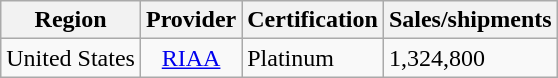<table class="wikitable">
<tr>
<th>Region</th>
<th>Provider</th>
<th>Certification</th>
<th>Sales/shipments</th>
</tr>
<tr>
<td>United States</td>
<td style="text-align:center;"><a href='#'>RIAA</a></td>
<td>Platinum</td>
<td>1,324,800</td>
</tr>
</table>
